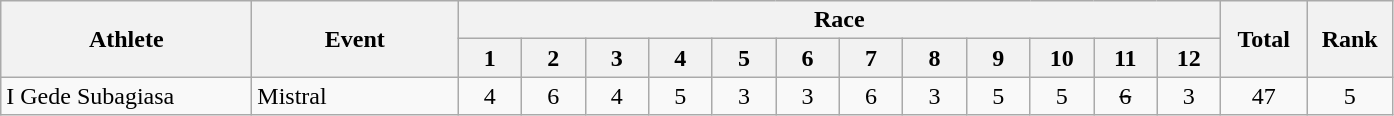<table class="wikitable" style="text-align:center">
<tr>
<th rowspan="2" width=160>Athlete</th>
<th rowspan="2" width=130>Event</th>
<th colspan="12">Race</th>
<th rowspan="2" width=50>Total</th>
<th rowspan="2" width=50>Rank</th>
</tr>
<tr>
<th width=35>1</th>
<th width=35>2</th>
<th width=35>3</th>
<th width=35>4</th>
<th width=35>5</th>
<th width=35>6</th>
<th width=35>7</th>
<th width=35>8</th>
<th width=35>9</th>
<th width=35>10</th>
<th width=35>11</th>
<th width=35>12</th>
</tr>
<tr>
<td align="left">I Gede Subagiasa</td>
<td align="left">Mistral</td>
<td>4</td>
<td>6</td>
<td>4</td>
<td>5</td>
<td>3</td>
<td>3</td>
<td>6</td>
<td>3</td>
<td>5</td>
<td>5</td>
<td><s>6</s></td>
<td>3</td>
<td>47</td>
<td>5</td>
</tr>
</table>
